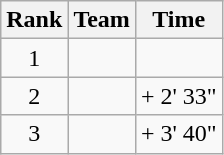<table class="wikitable">
<tr>
<th scope="col">Rank</th>
<th scope="col">Team</th>
<th scope="col">Time</th>
</tr>
<tr>
<td style="text-align:center;">1</td>
<td></td>
<td style="text-align:right;"></td>
</tr>
<tr>
<td style="text-align:center;">2</td>
<td></td>
<td style="text-align:right;">+ 2' 33"</td>
</tr>
<tr>
<td style="text-align:center;">3</td>
<td></td>
<td style="text-align:right;">+ 3' 40"</td>
</tr>
</table>
